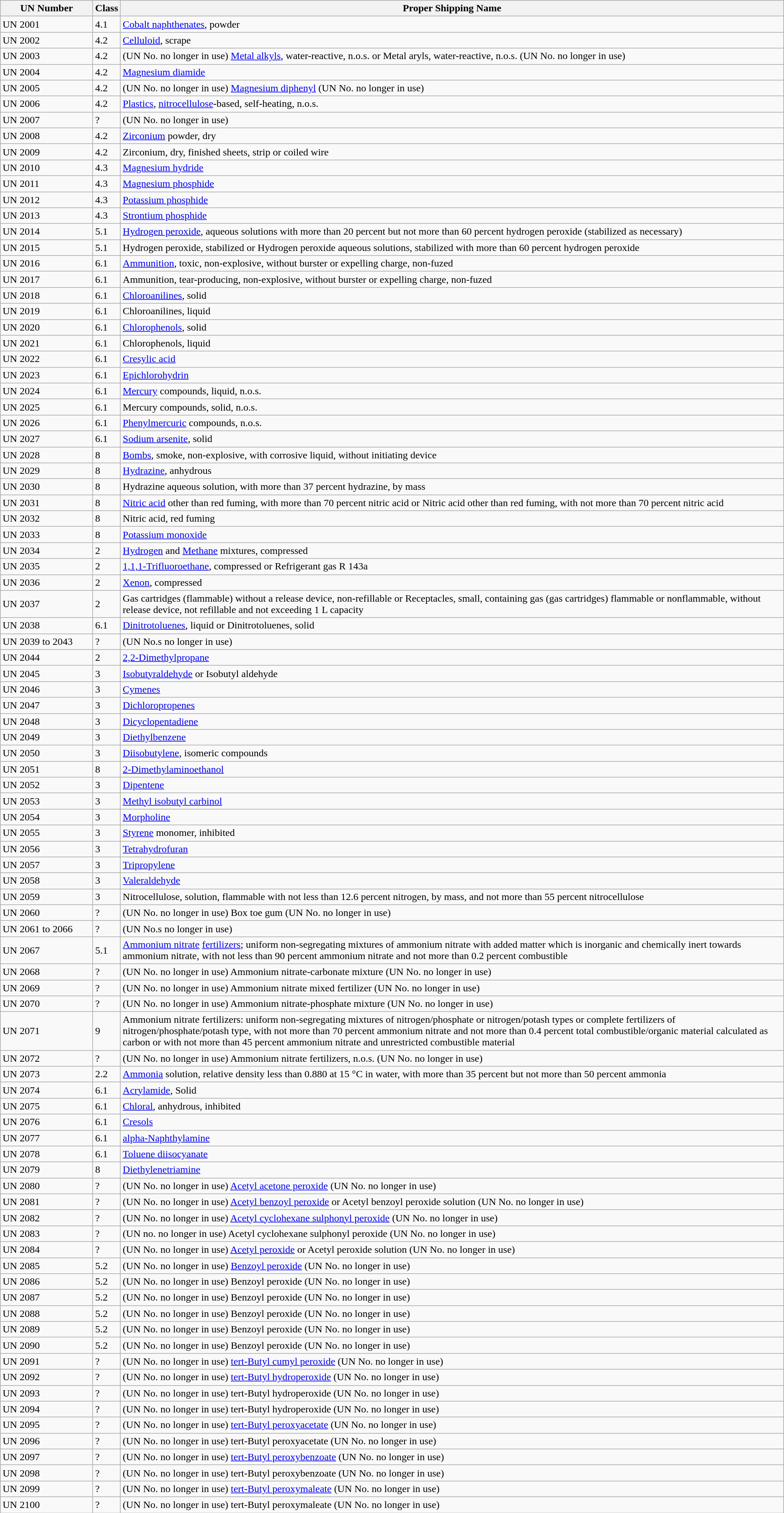<table class="wikitable">
<tr>
<th width="140px">UN Number</th>
<th>Class</th>
<th>Proper Shipping Name</th>
</tr>
<tr>
<td>UN 2001</td>
<td>4.1</td>
<td><a href='#'>Cobalt naphthenates</a>, powder</td>
</tr>
<tr>
<td>UN 2002</td>
<td>4.2</td>
<td><a href='#'>Celluloid</a>, scrape</td>
</tr>
<tr>
<td>UN 2003</td>
<td>4.2</td>
<td>(UN No. no longer in use) <a href='#'>Metal alkyls</a>, water-reactive, n.o.s. or Metal aryls, water-reactive, n.o.s. (UN No. no longer in use)</td>
</tr>
<tr>
<td>UN 2004</td>
<td>4.2</td>
<td><a href='#'>Magnesium diamide</a></td>
</tr>
<tr>
<td>UN 2005</td>
<td>4.2</td>
<td>(UN No. no longer in use) <a href='#'>Magnesium diphenyl</a> (UN No. no longer in use)</td>
</tr>
<tr>
<td>UN 2006</td>
<td>4.2</td>
<td><a href='#'>Plastics</a>, <a href='#'>nitrocellulose</a>-based, self-heating, n.o.s.</td>
</tr>
<tr>
<td>UN 2007</td>
<td>?</td>
<td>(UN No. no longer in use)</td>
</tr>
<tr>
<td>UN 2008</td>
<td>4.2</td>
<td><a href='#'>Zirconium</a> powder, dry</td>
</tr>
<tr>
<td>UN 2009</td>
<td>4.2</td>
<td>Zirconium, dry, finished sheets, strip or coiled wire</td>
</tr>
<tr>
<td>UN 2010</td>
<td>4.3</td>
<td><a href='#'>Magnesium hydride</a></td>
</tr>
<tr>
<td>UN 2011</td>
<td>4.3</td>
<td><a href='#'>Magnesium phosphide</a></td>
</tr>
<tr>
<td>UN 2012</td>
<td>4.3</td>
<td><a href='#'>Potassium phosphide</a></td>
</tr>
<tr>
<td>UN 2013</td>
<td>4.3</td>
<td><a href='#'>Strontium phosphide</a></td>
</tr>
<tr>
<td>UN 2014</td>
<td>5.1</td>
<td><a href='#'>Hydrogen peroxide</a>, aqueous solutions with more than 20 percent but not more than 60 percent hydrogen peroxide (stabilized as necessary)</td>
</tr>
<tr>
<td>UN 2015</td>
<td>5.1</td>
<td>Hydrogen peroxide, stabilized or Hydrogen peroxide aqueous solutions, stabilized with more than 60 percent hydrogen peroxide</td>
</tr>
<tr>
<td>UN 2016</td>
<td>6.1</td>
<td><a href='#'>Ammunition</a>, toxic, non-explosive, without burster or expelling charge, non-fuzed</td>
</tr>
<tr>
<td>UN 2017</td>
<td>6.1</td>
<td>Ammunition, tear-producing, non-explosive, without burster or expelling charge, non-fuzed</td>
</tr>
<tr>
<td>UN 2018</td>
<td>6.1</td>
<td><a href='#'>Chloroanilines</a>, solid</td>
</tr>
<tr>
<td>UN 2019</td>
<td>6.1</td>
<td>Chloroanilines, liquid</td>
</tr>
<tr>
<td>UN 2020</td>
<td>6.1</td>
<td><a href='#'>Chlorophenols</a>, solid</td>
</tr>
<tr>
<td>UN 2021</td>
<td>6.1</td>
<td>Chlorophenols, liquid</td>
</tr>
<tr>
<td>UN 2022</td>
<td>6.1</td>
<td><a href='#'>Cresylic acid</a></td>
</tr>
<tr>
<td>UN 2023</td>
<td>6.1</td>
<td><a href='#'>Epichlorohydrin</a></td>
</tr>
<tr>
<td>UN 2024</td>
<td>6.1</td>
<td><a href='#'>Mercury</a> compounds, liquid, n.o.s.</td>
</tr>
<tr>
<td>UN 2025</td>
<td>6.1</td>
<td>Mercury compounds, solid, n.o.s.</td>
</tr>
<tr>
<td>UN 2026</td>
<td>6.1</td>
<td><a href='#'>Phenylmercuric</a> compounds, n.o.s.</td>
</tr>
<tr>
<td>UN 2027</td>
<td>6.1</td>
<td><a href='#'>Sodium arsenite</a>, solid</td>
</tr>
<tr>
<td>UN 2028</td>
<td>8</td>
<td><a href='#'>Bombs</a>, smoke, non-explosive, with corrosive liquid, without initiating device</td>
</tr>
<tr>
<td>UN 2029</td>
<td>8</td>
<td><a href='#'>Hydrazine</a>, anhydrous</td>
</tr>
<tr>
<td>UN 2030</td>
<td>8</td>
<td>Hydrazine aqueous solution, with more than 37 percent hydrazine, by mass</td>
</tr>
<tr>
<td>UN 2031</td>
<td>8</td>
<td><a href='#'>Nitric acid</a> other than red fuming, with more than 70 percent nitric acid or Nitric acid other than red fuming, with not more than 70 percent nitric acid</td>
</tr>
<tr>
<td>UN 2032</td>
<td>8</td>
<td>Nitric acid, red fuming</td>
</tr>
<tr>
<td>UN 2033</td>
<td>8</td>
<td><a href='#'>Potassium monoxide</a></td>
</tr>
<tr>
<td>UN 2034</td>
<td>2</td>
<td><a href='#'>Hydrogen</a> and <a href='#'>Methane</a> mixtures, compressed</td>
</tr>
<tr>
<td>UN 2035</td>
<td>2</td>
<td><a href='#'>1,1,1-Trifluoroethane</a>, compressed or Refrigerant gas R 143a</td>
</tr>
<tr>
<td>UN 2036</td>
<td>2</td>
<td><a href='#'>Xenon</a>, compressed</td>
</tr>
<tr>
<td>UN 2037</td>
<td>2</td>
<td>Gas cartridges (flammable) without a release device, non-refillable or Receptacles, small, containing gas (gas cartridges) flammable or nonflammable, without release device, not refillable and not exceeding 1 L capacity</td>
</tr>
<tr>
<td>UN 2038</td>
<td>6.1</td>
<td><a href='#'>Dinitrotoluenes</a>, liquid or Dinitrotoluenes, solid</td>
</tr>
<tr>
<td>UN 2039 to 2043</td>
<td>?</td>
<td>(UN No.s no longer in use)</td>
</tr>
<tr>
<td>UN 2044</td>
<td>2</td>
<td><a href='#'>2,2-Dimethylpropane</a></td>
</tr>
<tr>
<td>UN 2045</td>
<td>3</td>
<td><a href='#'>Isobutyraldehyde</a> or Isobutyl aldehyde</td>
</tr>
<tr>
<td>UN 2046</td>
<td>3</td>
<td><a href='#'>Cymenes</a></td>
</tr>
<tr>
<td>UN 2047</td>
<td>3</td>
<td><a href='#'>Dichloropropenes</a></td>
</tr>
<tr>
<td>UN 2048</td>
<td>3</td>
<td><a href='#'>Dicyclopentadiene</a></td>
</tr>
<tr>
<td>UN 2049</td>
<td>3</td>
<td><a href='#'>Diethylbenzene</a></td>
</tr>
<tr>
<td>UN 2050</td>
<td>3</td>
<td><a href='#'>Diisobutylene</a>, isomeric compounds</td>
</tr>
<tr>
<td>UN 2051</td>
<td>8</td>
<td><a href='#'>2-Dimethylaminoethanol</a></td>
</tr>
<tr>
<td>UN 2052</td>
<td>3</td>
<td><a href='#'>Dipentene</a></td>
</tr>
<tr>
<td>UN 2053</td>
<td>3</td>
<td><a href='#'>Methyl isobutyl carbinol</a></td>
</tr>
<tr>
<td>UN 2054</td>
<td>3</td>
<td><a href='#'>Morpholine</a></td>
</tr>
<tr>
<td>UN 2055</td>
<td>3</td>
<td><a href='#'>Styrene</a> monomer, inhibited</td>
</tr>
<tr>
<td>UN 2056</td>
<td>3</td>
<td><a href='#'>Tetrahydrofuran</a></td>
</tr>
<tr>
<td>UN 2057</td>
<td>3</td>
<td><a href='#'>Tripropylene</a></td>
</tr>
<tr>
<td>UN 2058</td>
<td>3</td>
<td><a href='#'>Valeraldehyde</a></td>
</tr>
<tr>
<td>UN 2059</td>
<td>3</td>
<td>Nitrocellulose, solution, flammable with not less than 12.6 percent nitrogen, by mass, and not more than 55 percent nitrocellulose</td>
</tr>
<tr>
<td>UN 2060</td>
<td>?</td>
<td>(UN No. no longer in use) Box toe gum (UN No. no longer in use)</td>
</tr>
<tr>
<td>UN 2061 to 2066</td>
<td>?</td>
<td>(UN No.s no longer in use)</td>
</tr>
<tr>
<td>UN 2067</td>
<td>5.1</td>
<td><a href='#'>Ammonium nitrate</a> <a href='#'>fertilizers</a>; uniform non-segregating mixtures of ammonium nitrate with added matter which is inorganic and chemically inert towards ammonium nitrate, with not less than 90 percent ammonium nitrate and not more than 0.2 percent combustible</td>
</tr>
<tr>
<td>UN 2068</td>
<td>?</td>
<td>(UN No. no longer in use) Ammonium nitrate-carbonate mixture (UN No. no longer in use)</td>
</tr>
<tr>
<td>UN 2069</td>
<td>?</td>
<td>(UN No. no longer in use) Ammonium nitrate mixed fertilizer (UN No. no longer in use)</td>
</tr>
<tr>
<td>UN 2070</td>
<td>?</td>
<td>(UN No. no longer in use) Ammonium nitrate-phosphate mixture (UN No. no longer in use)</td>
</tr>
<tr>
<td>UN 2071</td>
<td>9</td>
<td>Ammonium nitrate fertilizers: uniform non-segregating mixtures of nitrogen/phosphate or nitrogen/potash types or complete fertilizers of nitrogen/phosphate/potash type, with not more than 70 percent ammonium nitrate and not more than 0.4 percent total combustible/organic material calculated as carbon or with not more than 45 percent ammonium nitrate and unrestricted combustible material</td>
</tr>
<tr>
<td>UN 2072</td>
<td>?</td>
<td>(UN No. no longer in use) Ammonium nitrate fertilizers, n.o.s. (UN No. no longer in use)</td>
</tr>
<tr>
<td>UN 2073</td>
<td>2.2</td>
<td><a href='#'>Ammonia</a> solution, relative density less than 0.880 at 15 °C in water, with more than 35 percent but not more than 50 percent ammonia</td>
</tr>
<tr>
<td>UN 2074</td>
<td>6.1</td>
<td><a href='#'>Acrylamide</a>, Solid</td>
</tr>
<tr>
<td>UN 2075</td>
<td>6.1</td>
<td><a href='#'>Chloral</a>, anhydrous, inhibited</td>
</tr>
<tr>
<td>UN 2076</td>
<td>6.1</td>
<td><a href='#'>Cresols</a></td>
</tr>
<tr>
<td>UN 2077</td>
<td>6.1</td>
<td><a href='#'>alpha-Naphthylamine</a></td>
</tr>
<tr>
<td>UN 2078</td>
<td>6.1</td>
<td><a href='#'>Toluene diisocyanate</a></td>
</tr>
<tr>
<td>UN 2079</td>
<td>8</td>
<td><a href='#'>Diethylenetriamine</a></td>
</tr>
<tr>
<td>UN 2080</td>
<td>?</td>
<td>(UN No. no longer in use) <a href='#'>Acetyl acetone peroxide</a> (UN No. no longer in use)</td>
</tr>
<tr>
<td>UN 2081</td>
<td>?</td>
<td>(UN No. no longer in use) <a href='#'>Acetyl benzoyl peroxide</a> or Acetyl benzoyl peroxide solution (UN No. no longer in use)</td>
</tr>
<tr>
<td>UN 2082</td>
<td>?</td>
<td>(UN No. no longer in use) <a href='#'>Acetyl cyclohexane sulphonyl peroxide</a> (UN No. no longer in use)</td>
</tr>
<tr>
<td>UN 2083</td>
<td>?</td>
<td>(UN no. no longer in use) Acetyl cyclohexane sulphonyl peroxide (UN No. no longer in use)</td>
</tr>
<tr>
<td>UN 2084</td>
<td>?</td>
<td>(UN No. no longer in use) <a href='#'>Acetyl peroxide</a> or Acetyl peroxide solution (UN No. no longer in use)</td>
</tr>
<tr>
<td>UN 2085</td>
<td>5.2</td>
<td>(UN No. no longer in use) <a href='#'>Benzoyl peroxide</a> (UN No. no longer in use)</td>
</tr>
<tr>
<td>UN 2086</td>
<td>5.2</td>
<td>(UN No. no longer in use) Benzoyl peroxide (UN No. no longer in use)</td>
</tr>
<tr>
<td>UN 2087</td>
<td>5.2</td>
<td>(UN No. no longer in use) Benzoyl peroxide (UN No. no longer in use)</td>
</tr>
<tr>
<td>UN 2088</td>
<td>5.2</td>
<td>(UN No. no longer in use) Benzoyl peroxide (UN No. no longer in use)</td>
</tr>
<tr>
<td>UN 2089</td>
<td>5.2</td>
<td>(UN No. no longer in use) Benzoyl peroxide (UN No. no longer in use)</td>
</tr>
<tr>
<td>UN 2090</td>
<td>5.2</td>
<td>(UN No. no longer in use) Benzoyl peroxide (UN No. no longer in use)</td>
</tr>
<tr>
<td>UN 2091</td>
<td>?</td>
<td>(UN No. no longer in use) <a href='#'>tert-Butyl cumyl peroxide</a> (UN No. no longer in use)</td>
</tr>
<tr>
<td>UN 2092</td>
<td>?</td>
<td>(UN No. no longer in use) <a href='#'>tert-Butyl hydroperoxide</a> (UN No. no longer in use)</td>
</tr>
<tr>
<td>UN 2093</td>
<td>?</td>
<td>(UN No. no longer in use) tert-Butyl hydroperoxide (UN No. no longer in use)</td>
</tr>
<tr>
<td>UN 2094</td>
<td>?</td>
<td>(UN No. no longer in use) tert-Butyl hydroperoxide (UN No. no longer in use)</td>
</tr>
<tr>
<td>UN 2095</td>
<td>?</td>
<td>(UN No. no longer in use) <a href='#'>tert-Butyl peroxyacetate</a> (UN No. no longer in use)</td>
</tr>
<tr>
<td>UN 2096</td>
<td>?</td>
<td>(UN No. no longer in use) tert-Butyl peroxyacetate (UN No. no longer in use)</td>
</tr>
<tr>
<td>UN 2097</td>
<td>?</td>
<td>(UN No. no longer in use) <a href='#'>tert-Butyl peroxybenzoate</a> (UN No. no longer in use)</td>
</tr>
<tr>
<td>UN 2098</td>
<td>?</td>
<td>(UN No. no longer in use) tert-Butyl peroxybenzoate (UN No. no longer in use)</td>
</tr>
<tr>
<td>UN 2099</td>
<td>?</td>
<td>(UN No. no longer in use) <a href='#'>tert-Butyl peroxymaleate</a> (UN No. no longer in use)</td>
</tr>
<tr>
<td>UN 2100</td>
<td>?</td>
<td>(UN No. no longer in use) tert-Butyl peroxymaleate (UN No. no longer in use)</td>
</tr>
</table>
